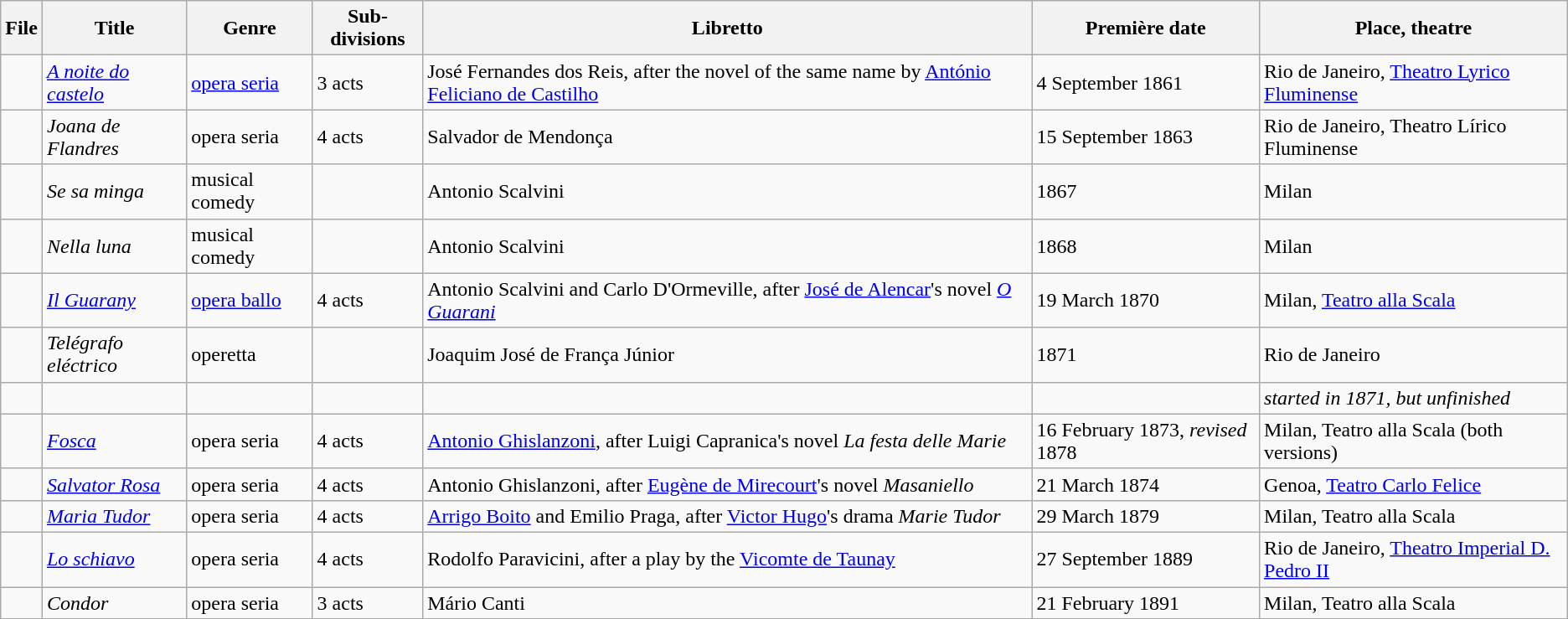<table class="wikitable sortable">
<tr>
<th>File</th>
<th>Title</th>
<th>Genre</th>
<th>Sub­divisions</th>
<th>Libretto</th>
<th>Première date</th>
<th>Place, theatre</th>
</tr>
<tr>
<td></td>
<td><em><a href='#'>A noite do castelo</a></em></td>
<td><a href='#'>opera seria</a></td>
<td>3 acts</td>
<td>José Fernandes dos Reis, after the novel of the same name by <a href='#'>António Feliciano de Castilho</a></td>
<td>4 September 1861</td>
<td>Rio de Janeiro, <a href='#'>Theatro Lyrico Fluminense</a></td>
</tr>
<tr>
<td></td>
<td><em>Joana de Flandres</em></td>
<td>opera seria</td>
<td>4 acts</td>
<td>Salvador de Mendonça</td>
<td>15 September 1863</td>
<td>Rio de Janeiro, Theatro Lírico Fluminense</td>
</tr>
<tr>
<td></td>
<td><em>Se sa minga</em></td>
<td>musical comedy</td>
<td></td>
<td>Antonio Scalvini</td>
<td>1867</td>
<td>Milan</td>
</tr>
<tr>
<td></td>
<td><em>Nella luna</em></td>
<td>musical comedy</td>
<td></td>
<td>Antonio Scalvini</td>
<td>1868</td>
<td>Milan</td>
</tr>
<tr>
<td></td>
<td><em><a href='#'>Il Guarany</a></em></td>
<td><a href='#'>opera ballo</a></td>
<td>4 acts</td>
<td>Antonio Scalvini and Carlo D'Ormeville, after <a href='#'>José de Alencar</a>'s novel <em><a href='#'>O Guarani</a></em></td>
<td>19 March 1870</td>
<td>Milan, <a href='#'>Teatro alla Scala</a></td>
</tr>
<tr>
<td></td>
<td><em>Telégrafo eléctrico</em></td>
<td>operetta</td>
<td></td>
<td>Joaquim José de França Júnior</td>
<td>1871</td>
<td>Rio de Janeiro</td>
</tr>
<tr>
<td></td>
<td><em></em> </td>
<td></td>
<td></td>
<td></td>
<td></td>
<td><em>started in 1871, but unfinished</em></td>
</tr>
<tr>
<td></td>
<td><em><a href='#'>Fosca</a></em></td>
<td>opera seria</td>
<td>4 acts</td>
<td><a href='#'>Antonio Ghislanzoni</a>, after Luigi Capranica's novel <em>La festa delle Marie</em></td>
<td>16 February 1873, <em>revised</em> 1878</td>
<td>Milan, Teatro alla Scala (both versions)</td>
</tr>
<tr>
<td></td>
<td><em><a href='#'>Salvator Rosa</a></em></td>
<td>opera seria</td>
<td>4 acts</td>
<td>Antonio Ghislanzoni, after <a href='#'>Eugène de Mirecourt</a>'s novel <em>Masaniello</em></td>
<td>21 March 1874</td>
<td>Genoa, <a href='#'>Teatro Carlo Felice</a></td>
</tr>
<tr>
<td></td>
<td><em><a href='#'>Maria Tudor</a></em></td>
<td>opera seria</td>
<td>4 acts</td>
<td><a href='#'>Arrigo Boito</a> and Emilio Praga, after <a href='#'>Victor Hugo</a>'s drama <em>Marie Tudor</em></td>
<td>29 March 1879</td>
<td>Milan, Teatro alla Scala</td>
</tr>
<tr>
<td></td>
<td><em><a href='#'>Lo schiavo</a></em></td>
<td>opera seria</td>
<td>4 acts</td>
<td>Rodolfo Paravicini, after a play by the <a href='#'>Vicomte de Taunay</a></td>
<td>27 September 1889</td>
<td>Rio de Janeiro, <a href='#'>Theatro Imperial D. Pedro II</a></td>
</tr>
<tr>
<td></td>
<td><em>Condor</em></td>
<td>opera seria</td>
<td>3 acts</td>
<td>Mário Canti</td>
<td>21 February 1891</td>
<td>Milan, Teatro alla Scala</td>
</tr>
</table>
